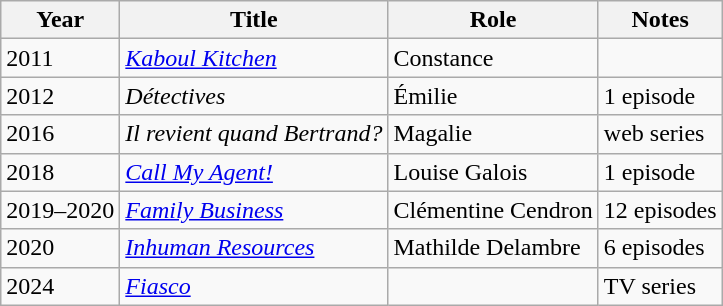<table class="wikitable sortable">
<tr>
<th>Year</th>
<th>Title</th>
<th>Role</th>
<th class="unsortable">Notes</th>
</tr>
<tr>
<td>2011</td>
<td><em><a href='#'>Kaboul Kitchen</a></em></td>
<td>Constance</td>
<td></td>
</tr>
<tr>
<td>2012</td>
<td><em>Détectives</em></td>
<td>Émilie</td>
<td>1 episode</td>
</tr>
<tr>
<td>2016</td>
<td><em>Il revient quand Bertrand?</em></td>
<td>Magalie</td>
<td>web series</td>
</tr>
<tr>
<td>2018</td>
<td><em><a href='#'>Call My Agent!</a></em></td>
<td>Louise Galois</td>
<td>1 episode</td>
</tr>
<tr>
<td>2019–2020</td>
<td><em><a href='#'>Family Business</a></em></td>
<td>Clémentine Cendron</td>
<td>12 episodes</td>
</tr>
<tr>
<td>2020</td>
<td><em><a href='#'>Inhuman Resources</a></em></td>
<td>Mathilde Delambre</td>
<td>6 episodes</td>
</tr>
<tr>
<td>2024</td>
<td><em><a href='#'>Fiasco</a></em></td>
<td></td>
<td>TV series</td>
</tr>
</table>
